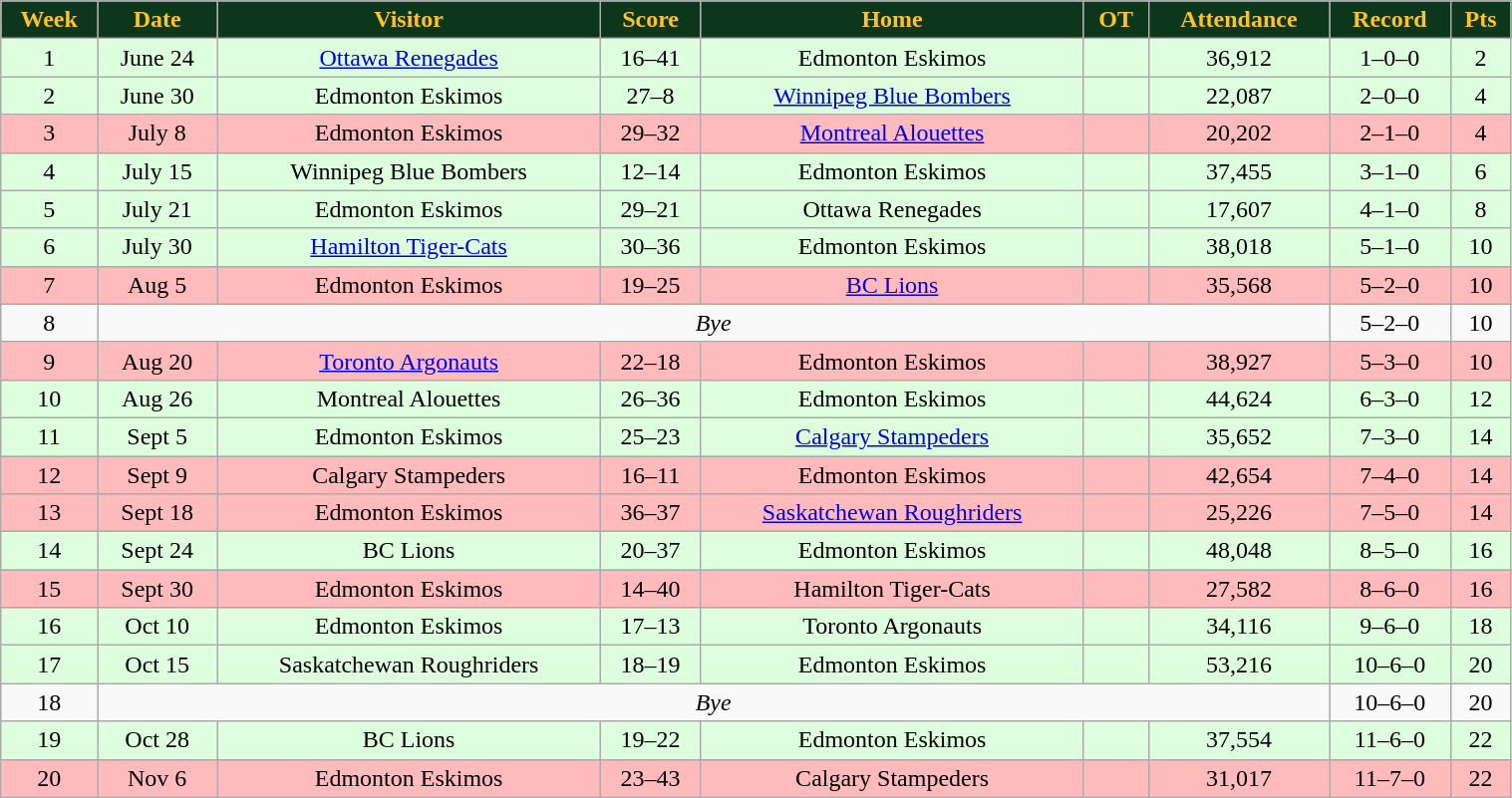<table class="wikitable" width="80%">
<tr align="center" style="background:#0C371D;color:#ffc322;">
<td><strong>Week</strong></td>
<td><strong>Date</strong></td>
<td><strong>Visitor</strong></td>
<td><strong>Score</strong></td>
<td><strong>Home</strong></td>
<td><strong>OT</strong></td>
<td><strong>Attendance</strong></td>
<td><strong>Record</strong></td>
<td><strong>Pts</strong></td>
</tr>
<tr align="center" bgcolor="#ddffdd">
<td>1</td>
<td>June 24</td>
<td><a href='#'>Ottawa Renegades</a></td>
<td>16–41</td>
<td>Edmonton Eskimos</td>
<td></td>
<td>36,912</td>
<td>1–0–0</td>
<td>2</td>
</tr>
<tr align="center" bgcolor="#ddffdd">
<td>2</td>
<td>June 30</td>
<td>Edmonton Eskimos</td>
<td>27–8</td>
<td><a href='#'>Winnipeg Blue Bombers</a></td>
<td></td>
<td>22,087</td>
<td>2–0–0</td>
<td>4</td>
</tr>
<tr align="center" bgcolor="#ffbbbb">
<td>3</td>
<td>July 8</td>
<td>Edmonton Eskimos</td>
<td>29–32</td>
<td><a href='#'>Montreal Alouettes</a></td>
<td></td>
<td>20,202</td>
<td>2–1–0</td>
<td>4</td>
</tr>
<tr align="center" bgcolor="#ddffdd">
<td>4</td>
<td>July 15</td>
<td>Winnipeg Blue Bombers</td>
<td>12–14</td>
<td>Edmonton Eskimos</td>
<td></td>
<td>37,455</td>
<td>3–1–0</td>
<td>6</td>
</tr>
<tr align="center" bgcolor="#ddffdd">
<td>5</td>
<td>July 21</td>
<td>Edmonton Eskimos</td>
<td>29–21</td>
<td>Ottawa Renegades</td>
<td></td>
<td>17,607</td>
<td>4–1–0</td>
<td>8</td>
</tr>
<tr align="center" bgcolor="#ddffdd">
<td>6</td>
<td>July 30</td>
<td><a href='#'>Hamilton Tiger-Cats</a></td>
<td>30–36</td>
<td>Edmonton Eskimos</td>
<td></td>
<td>38,018</td>
<td>5–1–0</td>
<td>10</td>
</tr>
<tr align="center" bgcolor="#ffbbbb">
<td>7</td>
<td>Aug 5</td>
<td>Edmonton Eskimos</td>
<td>19–25</td>
<td><a href='#'>BC Lions</a></td>
<td></td>
<td>35,568</td>
<td>5–2–0</td>
<td>10</td>
</tr>
<tr align="center">
<td>8</td>
<td colSpan=6 align="center"><em>Bye</em></td>
<td>5–2–0</td>
<td>10</td>
</tr>
<tr align="center" bgcolor="#ffbbbb">
<td>9</td>
<td>Aug 20</td>
<td><a href='#'>Toronto Argonauts</a></td>
<td>22–18</td>
<td>Edmonton Eskimos</td>
<td></td>
<td>38,927</td>
<td>5–3–0</td>
<td>10</td>
</tr>
<tr align="center" bgcolor="#ddffdd">
<td>10</td>
<td>Aug 26</td>
<td>Montreal Alouettes</td>
<td>26–36</td>
<td>Edmonton Eskimos</td>
<td></td>
<td>44,624</td>
<td>6–3–0</td>
<td>12</td>
</tr>
<tr align="center" bgcolor="#ddffdd">
<td>11</td>
<td>Sept 5</td>
<td>Edmonton Eskimos</td>
<td>25–23</td>
<td><a href='#'>Calgary Stampeders</a></td>
<td></td>
<td>35,652</td>
<td>7–3–0</td>
<td>14</td>
</tr>
<tr align="center" bgcolor="#ffbbbb">
<td>12</td>
<td>Sept 9</td>
<td>Calgary Stampeders</td>
<td>16–11</td>
<td>Edmonton Eskimos</td>
<td></td>
<td>42,654</td>
<td>7–4–0</td>
<td>14</td>
</tr>
<tr align="center" bgcolor="#ffbbbb">
<td>13</td>
<td>Sept 18</td>
<td>Edmonton Eskimos</td>
<td>36–37</td>
<td><a href='#'>Saskatchewan Roughriders</a></td>
<td></td>
<td>25,226</td>
<td>7–5–0</td>
<td>14</td>
</tr>
<tr align="center" bgcolor="#ddffdd">
<td>14</td>
<td>Sept 24</td>
<td>BC Lions</td>
<td>20–37</td>
<td>Edmonton Eskimos</td>
<td></td>
<td>48,048</td>
<td>8–5–0</td>
<td>16</td>
</tr>
<tr align="center" bgcolor="ffbbbb">
<td>15</td>
<td>Sept 30</td>
<td>Edmonton Eskimos</td>
<td>14–40</td>
<td>Hamilton Tiger-Cats</td>
<td></td>
<td>27,582</td>
<td>8–6–0</td>
<td>16</td>
</tr>
<tr align="center" bgcolor="ddffdd">
<td>16</td>
<td>Oct 10</td>
<td>Edmonton Eskimos</td>
<td>17–13</td>
<td>Toronto Argonauts</td>
<td></td>
<td>34,116</td>
<td>9–6–0</td>
<td>18</td>
</tr>
<tr align="center" bgcolor="#ddffdd">
<td>17</td>
<td>Oct 15</td>
<td>Saskatchewan Roughriders</td>
<td>18–19</td>
<td>Edmonton Eskimos</td>
<td></td>
<td>53,216</td>
<td>10–6–0</td>
<td>20</td>
</tr>
<tr align="center">
<td>18</td>
<td colSpan=6 align="center"><em>Bye</em></td>
<td>10–6–0</td>
<td>20</td>
</tr>
<tr align="center" bgcolor="#ddffdd">
<td>19</td>
<td>Oct 28</td>
<td>BC Lions</td>
<td>19–22</td>
<td>Edmonton Eskimos</td>
<td></td>
<td>37,554</td>
<td>11–6–0</td>
<td>22</td>
</tr>
<tr align="center" bgcolor="ffbbbb">
<td>20</td>
<td>Nov 6</td>
<td>Edmonton Eskimos</td>
<td>23–43</td>
<td>Calgary Stampeders</td>
<td></td>
<td>31,017</td>
<td>11–7–0</td>
<td>22</td>
</tr>
</table>
